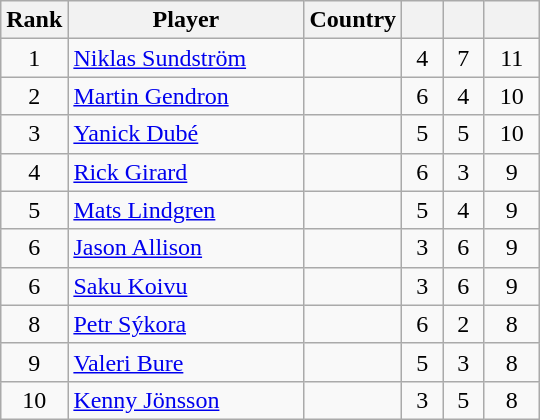<table class="wikitable sortable" style="text-align: center;">
<tr>
<th width=30>Rank</th>
<th width=150>Player</th>
<th>Country</th>
<th width=20></th>
<th width=20></th>
<th width=30></th>
</tr>
<tr>
<td>1</td>
<td align=left><a href='#'>Niklas Sundström</a></td>
<td align=left></td>
<td>4</td>
<td>7</td>
<td>11</td>
</tr>
<tr>
<td>2</td>
<td align=left><a href='#'>Martin Gendron</a></td>
<td align=left></td>
<td>6</td>
<td>4</td>
<td>10</td>
</tr>
<tr>
<td>3</td>
<td align=left><a href='#'>Yanick Dubé</a></td>
<td align=left></td>
<td>5</td>
<td>5</td>
<td>10</td>
</tr>
<tr>
<td>4</td>
<td align=left><a href='#'>Rick Girard</a></td>
<td align=left></td>
<td>6</td>
<td>3</td>
<td>9</td>
</tr>
<tr>
<td>5</td>
<td align=left><a href='#'>Mats Lindgren</a></td>
<td align=left></td>
<td>5</td>
<td>4</td>
<td>9</td>
</tr>
<tr>
<td>6</td>
<td align=left><a href='#'>Jason Allison</a></td>
<td align=left></td>
<td>3</td>
<td>6</td>
<td>9</td>
</tr>
<tr>
<td>6</td>
<td align=left><a href='#'>Saku Koivu</a></td>
<td align=left></td>
<td>3</td>
<td>6</td>
<td>9</td>
</tr>
<tr>
<td>8</td>
<td align=left><a href='#'>Petr Sýkora</a></td>
<td align=left></td>
<td>6</td>
<td>2</td>
<td>8</td>
</tr>
<tr>
<td>9</td>
<td align=left><a href='#'>Valeri Bure</a></td>
<td align=left></td>
<td>5</td>
<td>3</td>
<td>8</td>
</tr>
<tr>
<td>10</td>
<td align=left><a href='#'>Kenny Jönsson</a></td>
<td align=left></td>
<td>3</td>
<td>5</td>
<td>8</td>
</tr>
</table>
